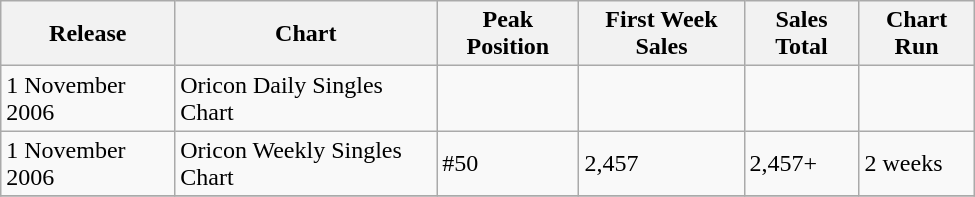<table class="wikitable" width="650px">
<tr>
<th align="left">Release</th>
<th align="left">Chart</th>
<th align="left">Peak Position</th>
<th align="left">First Week Sales</th>
<th align="left">Sales Total</th>
<th align="left">Chart Run</th>
</tr>
<tr>
<td align="left">1 November 2006</td>
<td align="left">Oricon Daily Singles Chart</td>
<td align="left"></td>
<td align="left"></td>
<td align="left"></td>
<td align="left"></td>
</tr>
<tr>
<td align="left">1 November 2006</td>
<td align="left">Oricon Weekly Singles Chart</td>
<td align="left">#50</td>
<td align="left">2,457</td>
<td align="left">2,457+</td>
<td align="left">2 weeks</td>
</tr>
<tr>
</tr>
</table>
